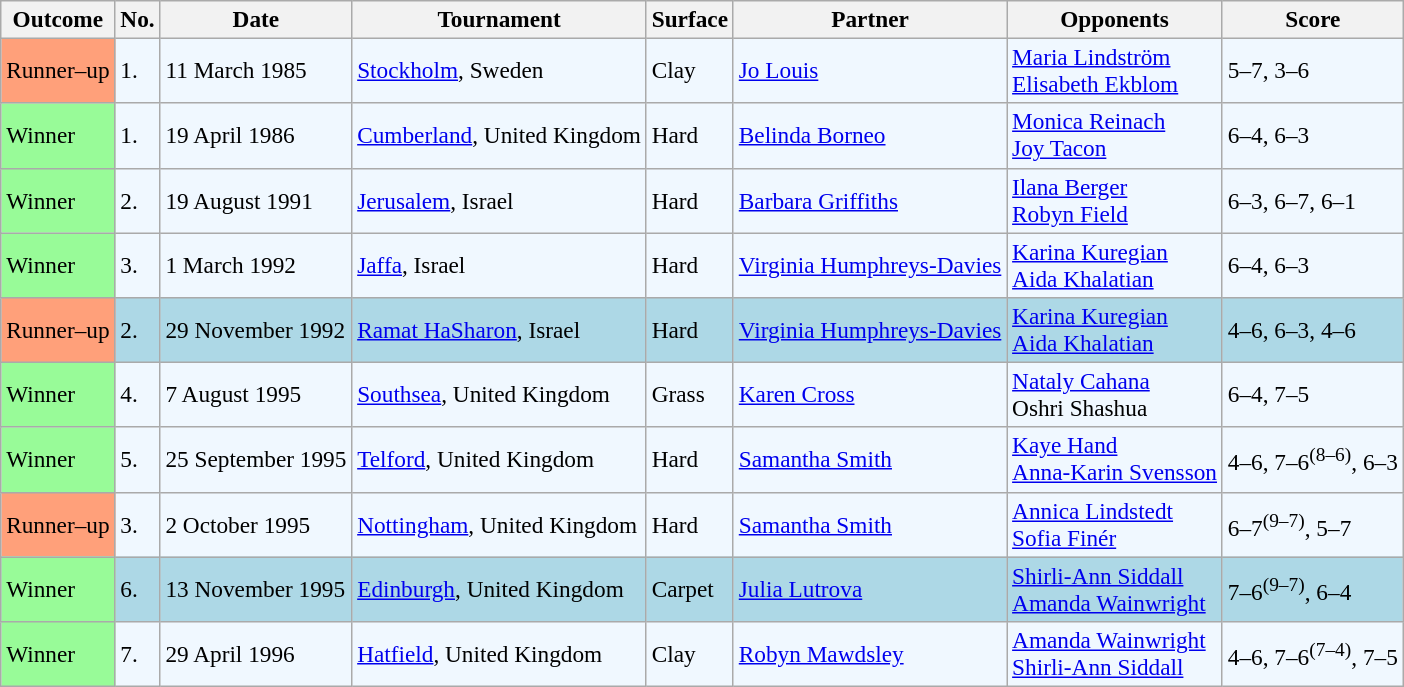<table class="sortable wikitable" style=font-size:97%>
<tr>
<th>Outcome</th>
<th>No.</th>
<th>Date</th>
<th>Tournament</th>
<th>Surface</th>
<th>Partner</th>
<th>Opponents</th>
<th>Score</th>
</tr>
<tr bgcolor=f0f8ff>
<td bgcolor="FFA07A">Runner–up</td>
<td>1.</td>
<td>11 March 1985</td>
<td><a href='#'>Stockholm</a>, Sweden</td>
<td>Clay</td>
<td> <a href='#'>Jo Louis</a></td>
<td> <a href='#'>Maria Lindström</a> <br>  <a href='#'>Elisabeth Ekblom</a></td>
<td>5–7, 3–6</td>
</tr>
<tr style="background:#f0f8ff;">
<td style="background:#98fb98;">Winner</td>
<td>1.</td>
<td>19 April 1986</td>
<td><a href='#'>Cumberland</a>, United Kingdom</td>
<td>Hard</td>
<td> <a href='#'>Belinda Borneo</a></td>
<td> <a href='#'>Monica Reinach</a> <br>  <a href='#'>Joy Tacon</a></td>
<td>6–4, 6–3</td>
</tr>
<tr style="background:#f0f8ff;">
<td bgcolor="98FB98">Winner</td>
<td>2.</td>
<td>19 August 1991</td>
<td><a href='#'>Jerusalem</a>, Israel</td>
<td>Hard</td>
<td> <a href='#'>Barbara Griffiths</a></td>
<td> <a href='#'>Ilana Berger</a> <br>  <a href='#'>Robyn Field</a></td>
<td>6–3, 6–7, 6–1</td>
</tr>
<tr style="background:#f0f8ff;">
<td bgcolor="98FB98">Winner</td>
<td>3.</td>
<td>1 March 1992</td>
<td><a href='#'>Jaffa</a>, Israel</td>
<td>Hard</td>
<td> <a href='#'>Virginia Humphreys-Davies</a></td>
<td> <a href='#'>Karina Kuregian</a> <br>  <a href='#'>Aida Khalatian</a></td>
<td>6–4, 6–3</td>
</tr>
<tr style="background:lightblue;">
<td bgcolor="FFA07A">Runner–up</td>
<td>2.</td>
<td>29 November 1992</td>
<td><a href='#'>Ramat HaSharon</a>, Israel</td>
<td>Hard</td>
<td> <a href='#'>Virginia Humphreys-Davies</a></td>
<td> <a href='#'>Karina Kuregian</a> <br>  <a href='#'>Aida Khalatian</a></td>
<td>4–6, 6–3, 4–6</td>
</tr>
<tr bgcolor=#f0f8ff>
<td bgcolor=98FB98>Winner</td>
<td>4.</td>
<td>7 August 1995</td>
<td><a href='#'>Southsea</a>, United Kingdom</td>
<td>Grass</td>
<td> <a href='#'>Karen Cross</a></td>
<td> <a href='#'>Nataly Cahana</a><br> Oshri Shashua</td>
<td>6–4, 7–5</td>
</tr>
<tr style="background:#f0f8ff;">
<td bgcolor="#98FB98">Winner</td>
<td>5.</td>
<td>25 September 1995</td>
<td><a href='#'>Telford</a>, United Kingdom</td>
<td>Hard</td>
<td> <a href='#'>Samantha Smith</a></td>
<td> <a href='#'>Kaye Hand</a> <br>  <a href='#'>Anna-Karin Svensson</a></td>
<td>4–6, 7–6<sup>(8–6)</sup>, 6–3</td>
</tr>
<tr style="background:#f0f8ff;">
<td bgcolor="FFA07A">Runner–up</td>
<td>3.</td>
<td>2 October 1995</td>
<td><a href='#'>Nottingham</a>, United Kingdom</td>
<td>Hard</td>
<td> <a href='#'>Samantha Smith</a></td>
<td> <a href='#'>Annica Lindstedt</a>  <br>  <a href='#'>Sofia Finér</a></td>
<td>6–7<sup>(9–7)</sup>, 5–7</td>
</tr>
<tr style="background:lightblue;">
<td style="background:#98fb98;">Winner</td>
<td>6.</td>
<td>13 November 1995</td>
<td><a href='#'>Edinburgh</a>, United Kingdom</td>
<td>Carpet</td>
<td> <a href='#'>Julia Lutrova</a></td>
<td> <a href='#'>Shirli-Ann Siddall</a> <br>  <a href='#'>Amanda Wainwright</a></td>
<td>7–6<sup>(9–7)</sup>, 6–4</td>
</tr>
<tr style="background:#f0f8ff;">
<td style="background:#98fb98;">Winner</td>
<td>7.</td>
<td>29 April 1996</td>
<td><a href='#'>Hatfield</a>, United Kingdom</td>
<td>Clay</td>
<td> <a href='#'>Robyn Mawdsley</a></td>
<td> <a href='#'>Amanda Wainwright</a> <br>  <a href='#'>Shirli-Ann Siddall</a></td>
<td>4–6, 7–6<sup>(7–4)</sup>, 7–5</td>
</tr>
</table>
